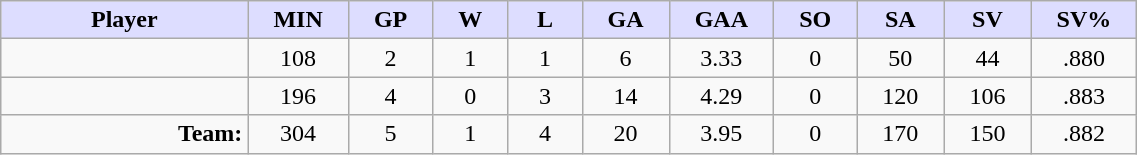<table style="width:60%;" class="wikitable sortable">
<tr>
<th style="background:#ddf; width:10%;">Player</th>
<th style="width:3%; background:#ddf;" title="Minutes played">MIN</th>
<th style="width:3%; background:#ddf;" title="Games played in">GP</th>
<th style="width:3%; background:#ddf;" title="Games played in">W</th>
<th style="width:3%; background:#ddf;" title="Games played in">L</th>
<th style="width:3%; background:#ddf;" title="Goals against">GA</th>
<th style="width:3%; background:#ddf;" title="Goals against average">GAA</th>
<th style="width:3%; background:#ddf;" title="Shut-outs">SO</th>
<th style="width:3%; background:#ddf;" title="Shots against">SA</th>
<th style="width:3%; background:#ddf;" title="Shots saved">SV</th>
<th style="width:3%; background:#ddf;" title="Save percentage">SV%</th>
</tr>
<tr style="text-align:center;">
<td style="text-align:right;"></td>
<td>108</td>
<td>2</td>
<td>1</td>
<td>1</td>
<td>6</td>
<td>3.33</td>
<td>0</td>
<td>50</td>
<td>44</td>
<td>.880</td>
</tr>
<tr style="text-align:center;">
<td style="text-align:right;"></td>
<td>196</td>
<td>4</td>
<td>0</td>
<td>3</td>
<td>14</td>
<td>4.29</td>
<td>0</td>
<td>120</td>
<td>106</td>
<td>.883</td>
</tr>
<tr style="text-align:center;">
<td style="text-align:right;"><strong>Team:</strong></td>
<td>304</td>
<td>5</td>
<td>1</td>
<td>4</td>
<td>20</td>
<td>3.95</td>
<td>0</td>
<td>170</td>
<td>150</td>
<td>.882</td>
</tr>
</table>
